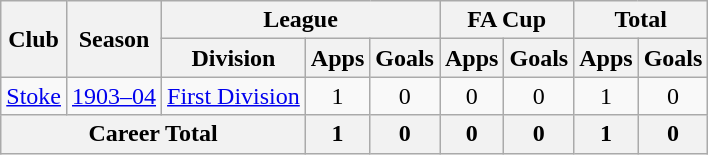<table class="wikitable" style="text-align: center;">
<tr>
<th rowspan="2">Club</th>
<th rowspan="2">Season</th>
<th colspan="3">League</th>
<th colspan="2">FA Cup</th>
<th colspan="2">Total</th>
</tr>
<tr>
<th>Division</th>
<th>Apps</th>
<th>Goals</th>
<th>Apps</th>
<th>Goals</th>
<th>Apps</th>
<th>Goals</th>
</tr>
<tr>
<td><a href='#'>Stoke</a></td>
<td><a href='#'>1903–04</a></td>
<td><a href='#'>First Division</a></td>
<td>1</td>
<td>0</td>
<td>0</td>
<td>0</td>
<td>1</td>
<td>0</td>
</tr>
<tr>
<th colspan="3">Career Total</th>
<th>1</th>
<th>0</th>
<th>0</th>
<th>0</th>
<th>1</th>
<th>0</th>
</tr>
</table>
